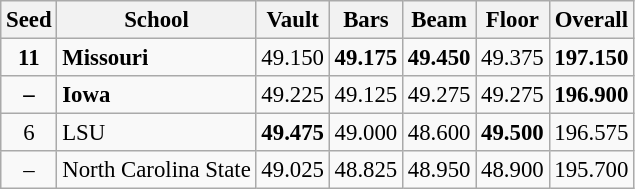<table class="wikitable" style="white-space:nowrap; font-size:95%; text-align:center">
<tr>
<th>Seed</th>
<th>School</th>
<th>Vault</th>
<th>Bars</th>
<th>Beam</th>
<th>Floor</th>
<th>Overall</th>
</tr>
<tr>
<td><strong>11</strong></td>
<td align=left><strong>Missouri</strong></td>
<td>49.150</td>
<td><strong>49.175</strong></td>
<td><strong>49.450</strong></td>
<td>49.375</td>
<td><strong>197.150</strong></td>
</tr>
<tr>
<td><strong>–</strong></td>
<td align=left><strong>Iowa</strong></td>
<td>49.225</td>
<td>49.125</td>
<td>49.275</td>
<td>49.275</td>
<td><strong>196.900</strong></td>
</tr>
<tr>
<td>6</td>
<td align=left>LSU</td>
<td><strong>49.475</strong></td>
<td>49.000</td>
<td>48.600</td>
<td><strong>49.500</strong></td>
<td>196.575</td>
</tr>
<tr>
<td>–</td>
<td align=left>North Carolina State</td>
<td>49.025</td>
<td>48.825</td>
<td>48.950</td>
<td>48.900</td>
<td>195.700</td>
</tr>
</table>
